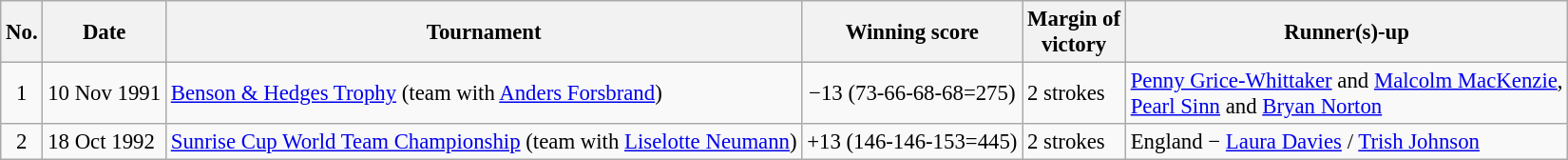<table class="wikitable" style="font-size:95%;">
<tr>
<th>No.</th>
<th>Date</th>
<th>Tournament</th>
<th>Winning score</th>
<th>Margin of<br>victory</th>
<th>Runner(s)-up</th>
</tr>
<tr>
<td align=center>1</td>
<td>10 Nov 1991</td>
<td><a href='#'>Benson & Hedges Trophy</a> (team with  <a href='#'>Anders Forsbrand</a>)</td>
<td align="center">−13 (73-66-68-68=275)</td>
<td>2 strokes</td>
<td> <a href='#'>Penny Grice-Whittaker</a> and  <a href='#'>Malcolm MacKenzie</a>,<br> <a href='#'>Pearl Sinn</a> and  <a href='#'>Bryan Norton</a></td>
</tr>
<tr>
<td align=center>2</td>
<td>18 Oct 1992</td>
<td><a href='#'>Sunrise Cup World Team Championship</a> (team with  <a href='#'>Liselotte Neumann</a>)</td>
<td align="center">+13 (146-146-153=445)</td>
<td>2 strokes</td>
<td> England − <a href='#'>Laura Davies</a> / <a href='#'>Trish Johnson</a></td>
</tr>
</table>
